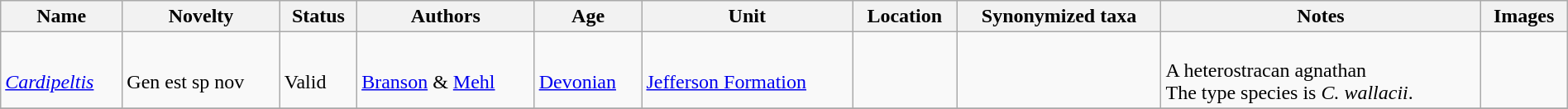<table class="wikitable sortable" align="center" width="100%">
<tr>
<th>Name</th>
<th>Novelty</th>
<th>Status</th>
<th>Authors</th>
<th>Age</th>
<th>Unit</th>
<th>Location</th>
<th>Synonymized taxa</th>
<th>Notes</th>
<th>Images</th>
</tr>
<tr>
<td><br><em><a href='#'>Cardipeltis</a></em></td>
<td><br>Gen est sp nov</td>
<td><br>Valid</td>
<td><br><a href='#'>Branson</a> & <a href='#'>Mehl</a></td>
<td><br><a href='#'>Devonian</a></td>
<td><br><a href='#'>Jefferson Formation</a></td>
<td><br><br></td>
<td></td>
<td><br>A heterostracan agnathan<br>The type species is <em>C. wallacii</em>.</td>
<td><br></td>
</tr>
<tr>
</tr>
</table>
